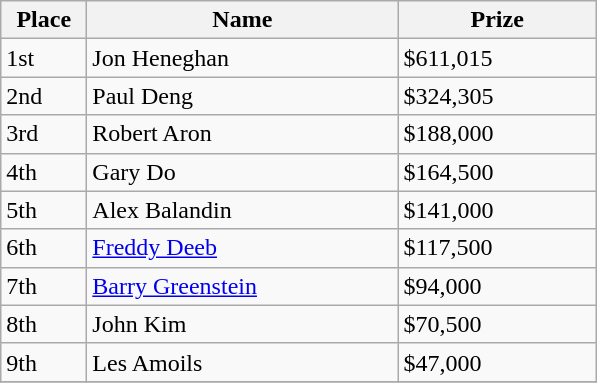<table class="wikitable">
<tr>
<th width="50">Place</th>
<th width="200">Name</th>
<th width="125">Prize</th>
</tr>
<tr>
<td>1st</td>
<td>Jon Heneghan</td>
<td>$611,015</td>
</tr>
<tr>
<td>2nd</td>
<td>Paul Deng</td>
<td>$324,305</td>
</tr>
<tr>
<td>3rd</td>
<td>Robert Aron</td>
<td>$188,000</td>
</tr>
<tr>
<td>4th</td>
<td>Gary Do</td>
<td>$164,500</td>
</tr>
<tr>
<td>5th</td>
<td>Alex Balandin</td>
<td>$141,000</td>
</tr>
<tr>
<td>6th</td>
<td><a href='#'>Freddy Deeb</a></td>
<td>$117,500</td>
</tr>
<tr>
<td>7th</td>
<td><a href='#'>Barry Greenstein</a></td>
<td>$94,000</td>
</tr>
<tr>
<td>8th</td>
<td>John Kim</td>
<td>$70,500</td>
</tr>
<tr>
<td>9th</td>
<td>Les Amoils</td>
<td>$47,000</td>
</tr>
<tr>
</tr>
</table>
